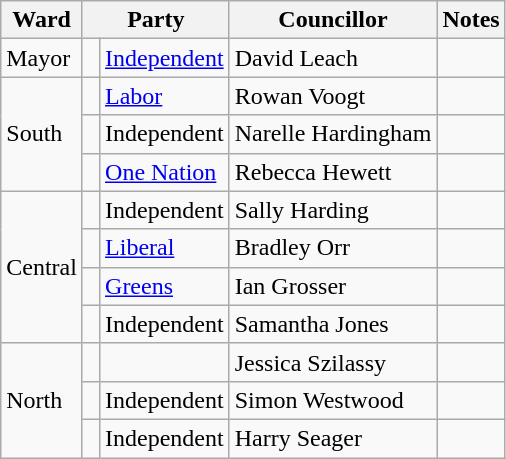<table class="wikitable">
<tr>
<th>Ward</th>
<th colspan="2">Party</th>
<th>Councillor</th>
<th>Notes</th>
</tr>
<tr>
<td>Mayor</td>
<td> </td>
<td><a href='#'>Independent</a></td>
<td>David Leach</td>
<td></td>
</tr>
<tr>
<td rowspan="3">South</td>
<td> </td>
<td><a href='#'>Labor</a></td>
<td>Rowan Voogt</td>
<td></td>
</tr>
<tr>
<td> </td>
<td>Independent</td>
<td>Narelle Hardingham</td>
<td></td>
</tr>
<tr>
<td> </td>
<td><a href='#'>One Nation</a></td>
<td>Rebecca Hewett</td>
<td></td>
</tr>
<tr>
<td rowspan="4">Central</td>
<td> </td>
<td>Independent</td>
<td>Sally Harding</td>
<td></td>
</tr>
<tr>
<td> </td>
<td><a href='#'>Liberal</a></td>
<td>Bradley Orr</td>
<td></td>
</tr>
<tr>
<td> </td>
<td><a href='#'>Greens</a></td>
<td>Ian Grosser</td>
<td></td>
</tr>
<tr>
<td> </td>
<td>Independent</td>
<td>Samantha Jones</td>
<td></td>
</tr>
<tr>
<td rowspan="3">North</td>
<td> </td>
<td></td>
<td>Jessica Szilassy</td>
<td></td>
</tr>
<tr>
<td> </td>
<td>Independent</td>
<td>Simon Westwood</td>
<td></td>
</tr>
<tr>
<td> </td>
<td>Independent</td>
<td>Harry Seager</td>
<td></td>
</tr>
</table>
